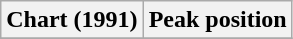<table class="wikitable sortable" border="1">
<tr>
<th>Chart (1991)</th>
<th>Peak position</th>
</tr>
<tr>
</tr>
</table>
